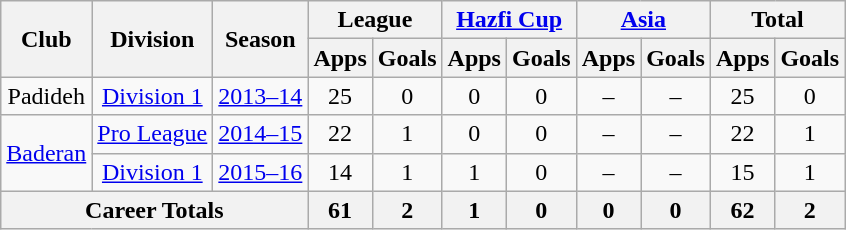<table class="wikitable" style="text-align: center;">
<tr>
<th rowspan="2">Club</th>
<th rowspan="2">Division</th>
<th rowspan="2">Season</th>
<th colspan="2">League</th>
<th colspan="2"><a href='#'>Hazfi Cup</a></th>
<th colspan="2"><a href='#'>Asia</a></th>
<th colspan="2">Total</th>
</tr>
<tr>
<th>Apps</th>
<th>Goals</th>
<th>Apps</th>
<th>Goals</th>
<th>Apps</th>
<th>Goals</th>
<th>Apps</th>
<th>Goals</th>
</tr>
<tr>
<td>Padideh</td>
<td><a href='#'>Division 1</a></td>
<td><a href='#'>2013–14</a></td>
<td>25</td>
<td>0</td>
<td>0</td>
<td>0</td>
<td>–</td>
<td>–</td>
<td>25</td>
<td>0</td>
</tr>
<tr>
<td rowspan="2"><a href='#'>Baderan</a></td>
<td><a href='#'>Pro League</a></td>
<td><a href='#'>2014–15</a></td>
<td>22</td>
<td>1</td>
<td>0</td>
<td>0</td>
<td>–</td>
<td>–</td>
<td>22</td>
<td>1</td>
</tr>
<tr>
<td><a href='#'>Division 1</a></td>
<td><a href='#'>2015–16</a></td>
<td>14</td>
<td>1</td>
<td>1</td>
<td>0</td>
<td>–</td>
<td>–</td>
<td>15</td>
<td>1</td>
</tr>
<tr>
<th colspan=3>Career Totals</th>
<th>61</th>
<th>2</th>
<th>1</th>
<th>0</th>
<th>0</th>
<th>0</th>
<th>62</th>
<th>2</th>
</tr>
</table>
